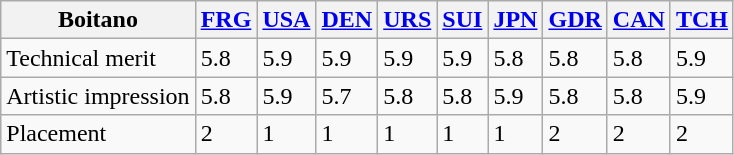<table class="wikitable">
<tr ---->
<th>Boitano</th>
<th><a href='#'>FRG</a></th>
<th><a href='#'>USA</a></th>
<th><a href='#'>DEN</a></th>
<th><a href='#'>URS</a></th>
<th><a href='#'>SUI</a></th>
<th><a href='#'>JPN</a></th>
<th><a href='#'>GDR</a></th>
<th><a href='#'>CAN</a></th>
<th><a href='#'>TCH</a></th>
</tr>
<tr ---->
<td>Technical merit</td>
<td>5.8</td>
<td>5.9</td>
<td>5.9</td>
<td>5.9</td>
<td>5.9</td>
<td>5.8</td>
<td>5.8</td>
<td>5.8</td>
<td>5.9</td>
</tr>
<tr ---->
<td>Artistic impression</td>
<td>5.8</td>
<td>5.9</td>
<td>5.7</td>
<td>5.8</td>
<td>5.8</td>
<td>5.9</td>
<td>5.8</td>
<td>5.8</td>
<td>5.9</td>
</tr>
<tr ---->
<td>Placement</td>
<td>2</td>
<td>1</td>
<td>1</td>
<td>1</td>
<td>1</td>
<td>1</td>
<td>2</td>
<td>2</td>
<td>2</td>
</tr>
</table>
